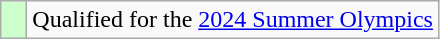<table class="wikitable" style="text-align: left;">
<tr>
<td width=10px bgcolor=#ccffcc></td>
<td>Qualified for the <a href='#'>2024 Summer Olympics</a></td>
</tr>
</table>
